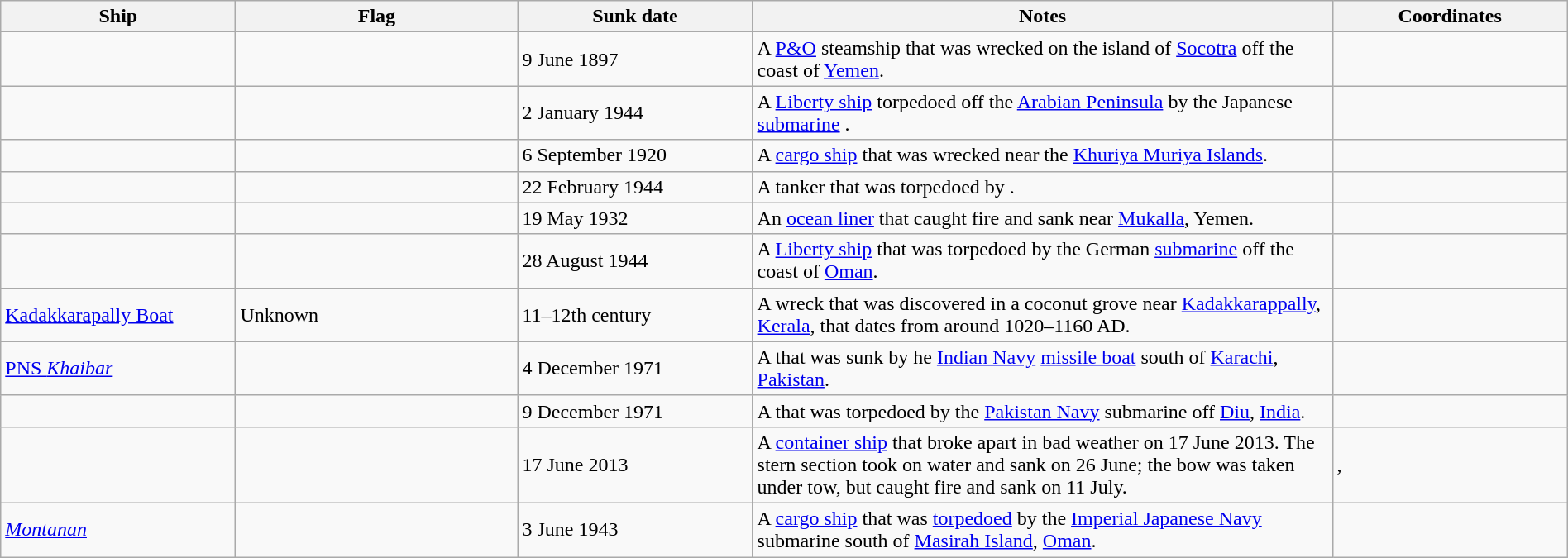<table class="wikitable sortable" style="width:100%" |>
<tr>
<th style="width:15%">Ship</th>
<th style="width:18%">Flag</th>
<th style="width:15%">Sunk date</th>
<th style="width:37%">Notes</th>
<th style="width:15%">Coordinates</th>
</tr>
<tr>
<td></td>
<td></td>
<td>9 June 1897</td>
<td>A <a href='#'>P&O</a> steamship that was wrecked on the island of <a href='#'>Socotra</a> off the coast of <a href='#'>Yemen</a>.</td>
<td></td>
</tr>
<tr>
<td></td>
<td></td>
<td>2 January 1944</td>
<td>A <a href='#'>Liberty ship</a> torpedoed  off the <a href='#'>Arabian Peninsula</a> by the Japanese <a href='#'>submarine</a> .</td>
<td></td>
</tr>
<tr>
<td></td>
<td></td>
<td>6 September 1920</td>
<td>A <a href='#'>cargo ship</a> that was wrecked near the <a href='#'>Khuriya Muriya Islands</a>.</td>
<td></td>
</tr>
<tr>
<td></td>
<td></td>
<td>22 February 1944</td>
<td>A tanker that was torpedoed by .</td>
<td></td>
</tr>
<tr>
<td></td>
<td></td>
<td>19 May 1932</td>
<td>An <a href='#'>ocean liner</a> that caught fire and sank near <a href='#'>Mukalla</a>, Yemen.</td>
<td></td>
</tr>
<tr>
<td></td>
<td></td>
<td>28 August 1944</td>
<td>A <a href='#'>Liberty ship</a> that was torpedoed by the German <a href='#'>submarine</a>  off the coast of <a href='#'>Oman</a>.</td>
<td></td>
</tr>
<tr>
<td><a href='#'>Kadakkarapally Boat</a></td>
<td>Unknown</td>
<td>11–12th century</td>
<td>A wreck that was discovered in a coconut grove near <a href='#'>Kadakkarappally</a>, <a href='#'>Kerala</a>, that dates from around 1020–1160 AD.</td>
<td></td>
</tr>
<tr>
<td><a href='#'>PNS <em>Khaibar</em></a></td>
<td></td>
<td>4 December 1971</td>
<td>A  that was sunk by he <a href='#'>Indian Navy</a> <a href='#'>missile boat</a>  south of <a href='#'>Karachi</a>, <a href='#'>Pakistan</a>.</td>
<td></td>
</tr>
<tr>
<td></td>
<td></td>
<td>9 December 1971</td>
<td>A  that was torpedoed by the <a href='#'>Pakistan Navy</a> submarine  off <a href='#'>Diu</a>, <a href='#'>India</a>.</td>
<td></td>
</tr>
<tr>
<td></td>
<td></td>
<td>17 June 2013</td>
<td>A <a href='#'>container ship</a> that broke apart in bad weather on 17 June 2013. The stern section took on water and sank on 26 June; the bow was taken under tow, but caught fire and sank on 11 July.</td>
<td>, </td>
</tr>
<tr>
<td><a href='#'><em>Montanan</em></a></td>
<td></td>
<td>3 June 1943</td>
<td>A <a href='#'>cargo ship</a> that was <a href='#'>torpedoed</a> by the <a href='#'>Imperial Japanese Navy</a> submarine   south of <a href='#'>Masirah Island</a>, <a href='#'>Oman</a>.</td>
<td></td>
</tr>
</table>
